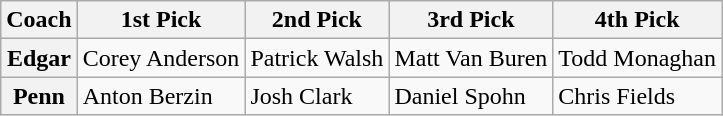<table class="wikitable">
<tr>
<th>Coach</th>
<th>1st Pick</th>
<th>2nd Pick</th>
<th>3rd Pick</th>
<th>4th Pick</th>
</tr>
<tr>
<th>Edgar</th>
<td>Corey Anderson</td>
<td>Patrick Walsh</td>
<td>Matt Van Buren</td>
<td>Todd Monaghan</td>
</tr>
<tr>
<th>Penn</th>
<td>Anton Berzin</td>
<td>Josh Clark</td>
<td>Daniel Spohn</td>
<td>Chris Fields</td>
</tr>
</table>
